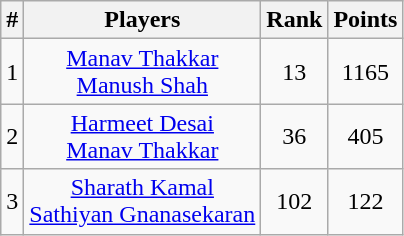<table class="wikitable sortable" style="text-align:center;">
<tr>
<th>#</th>
<th>Players</th>
<th>Rank</th>
<th>Points</th>
</tr>
<tr>
<td>1</td>
<td><a href='#'>Manav Thakkar</a><br><a href='#'>Manush Shah</a></td>
<td>13</td>
<td>1165</td>
</tr>
<tr>
<td>2</td>
<td><a href='#'>Harmeet Desai</a><br><a href='#'>Manav Thakkar</a></td>
<td>36</td>
<td>405</td>
</tr>
<tr>
<td>3</td>
<td><a href='#'>Sharath Kamal</a><br><a href='#'>Sathiyan Gnanasekaran</a></td>
<td>102</td>
<td>122</td>
</tr>
</table>
